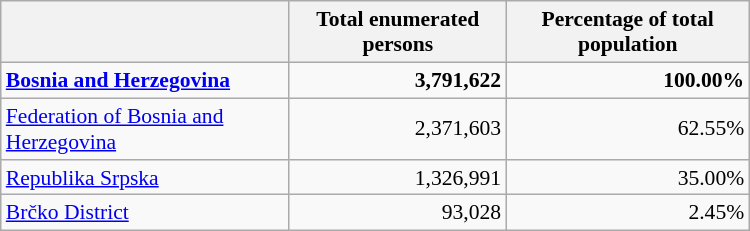<table class="wikitable" style="float:left; width:500px; font-size: 90%;">
<tr>
<th></th>
<th>Total enumerated persons</th>
<th>Percentage of total population</th>
</tr>
<tr>
<td><strong><a href='#'>Bosnia and Herzegovina</a></strong></td>
<td align="right"><strong>3,791,622</strong></td>
<td align="right"><strong>100.00%</strong></td>
</tr>
<tr>
<td><a href='#'>Federation of Bosnia and Herzegovina</a></td>
<td align="right">2,371,603</td>
<td align="right">62.55%</td>
</tr>
<tr>
<td><a href='#'>Republika Srpska</a></td>
<td align="right">1,326,991</td>
<td align="right">35.00%</td>
</tr>
<tr>
<td><a href='#'>Brčko District</a></td>
<td align="right">93,028</td>
<td align="right">2.45%</td>
</tr>
</table>
